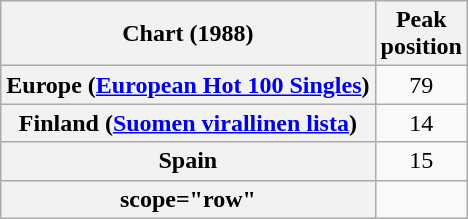<table class="wikitable sortable plainrowheaders">
<tr>
<th>Chart (1988)</th>
<th>Peak<br>position</th>
</tr>
<tr>
<th scope="row">Europe (<a href='#'>European Hot 100 Singles</a>)</th>
<td style="text-align:center;">79</td>
</tr>
<tr>
<th scope="row">Finland (<a href='#'>Suomen virallinen lista</a>)</th>
<td align="center">14</td>
</tr>
<tr>
<th scope="row">Spain</th>
<td align="center">15</td>
</tr>
<tr>
<th>scope="row"</th>
</tr>
</table>
